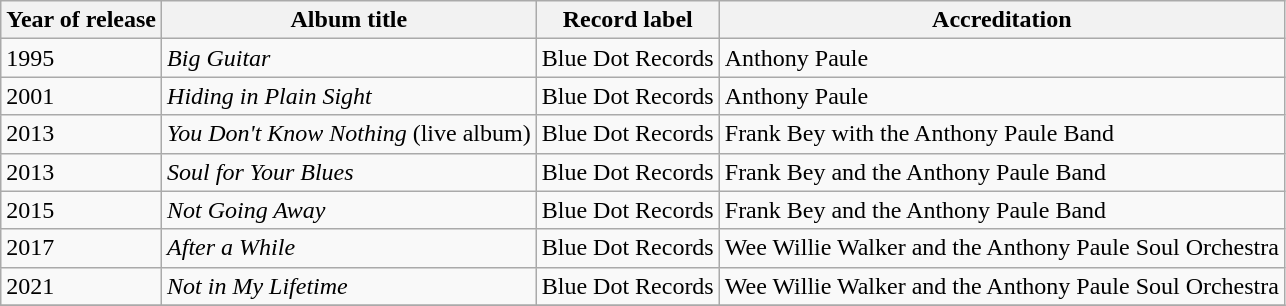<table class="wikitable sortable">
<tr>
<th>Year of release</th>
<th>Album title</th>
<th>Record label</th>
<th>Accreditation</th>
</tr>
<tr>
<td>1995</td>
<td><em>Big Guitar</em></td>
<td>Blue Dot Records</td>
<td>Anthony Paule</td>
</tr>
<tr>
<td>2001</td>
<td><em>Hiding in Plain Sight</em></td>
<td>Blue Dot Records</td>
<td>Anthony Paule</td>
</tr>
<tr>
<td>2013</td>
<td><em>You Don't Know Nothing</em> (live album)</td>
<td>Blue Dot Records</td>
<td>Frank Bey with the Anthony Paule Band</td>
</tr>
<tr>
<td>2013</td>
<td><em>Soul for Your Blues</em></td>
<td>Blue Dot Records</td>
<td>Frank Bey and the Anthony Paule Band</td>
</tr>
<tr>
<td>2015</td>
<td><em>Not Going Away</em></td>
<td>Blue Dot Records</td>
<td>Frank Bey and the Anthony Paule Band</td>
</tr>
<tr>
<td>2017</td>
<td><em>After a While</em></td>
<td>Blue Dot Records</td>
<td>Wee Willie Walker and the Anthony Paule Soul Orchestra</td>
</tr>
<tr>
<td>2021</td>
<td><em>Not in My Lifetime</em></td>
<td>Blue Dot Records</td>
<td>Wee Willie Walker and the Anthony Paule Soul Orchestra</td>
</tr>
<tr>
</tr>
</table>
